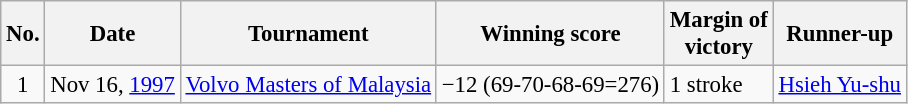<table class="wikitable" style="font-size:95%;">
<tr>
<th>No.</th>
<th>Date</th>
<th>Tournament</th>
<th>Winning score</th>
<th>Margin of<br>victory</th>
<th>Runner-up</th>
</tr>
<tr>
<td align=center>1</td>
<td align=right>Nov 16, <a href='#'>1997</a></td>
<td><a href='#'>Volvo Masters of Malaysia</a></td>
<td>−12 (69-70-68-69=276)</td>
<td>1 stroke</td>
<td> <a href='#'>Hsieh Yu-shu</a></td>
</tr>
</table>
